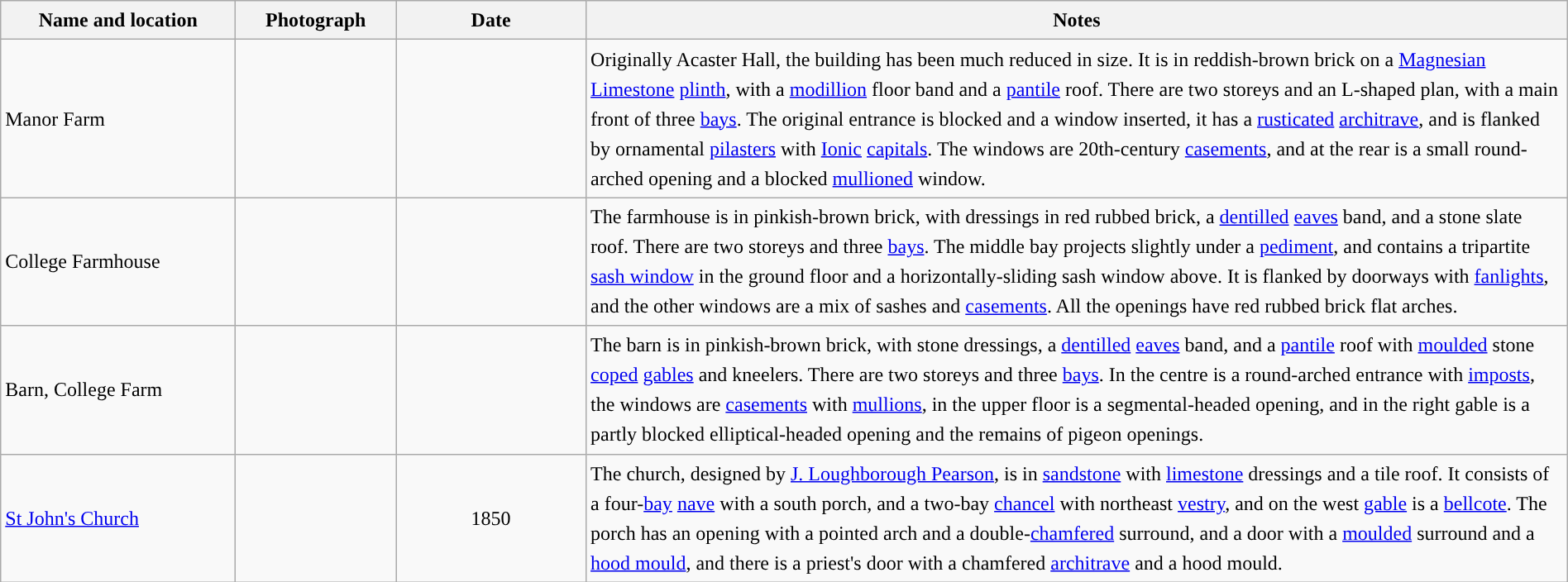<table class="wikitable sortable plainrowheaders" style="width:100%;border:0px;text-align:left;line-height:150%;">
<tr>
<th scope="col"  style="width:150px">Name and location</th>
<th scope="col"  style="width:100px" class="unsortable">Photograph</th>
<th scope="col"  style="width:120px">Date</th>
<th scope="col"  style="width:650px" class="unsortable">Notes</th>
</tr>
<tr>
<td>Manor Farm<br><small></small></td>
<td></td>
<td align="center"></td>
<td>Originally Acaster Hall, the building has been much reduced in size.  It is in reddish-brown brick on a <a href='#'>Magnesian Limestone</a> <a href='#'>plinth</a>, with a <a href='#'>modillion</a> floor band and a <a href='#'>pantile</a> roof.  There are two storeys and an L-shaped plan, with a main front of three <a href='#'>bays</a>.  The original entrance is blocked and a window inserted, it has a <a href='#'>rusticated</a> <a href='#'>architrave</a>, and is flanked by ornamental <a href='#'>pilasters</a> with <a href='#'>Ionic</a> <a href='#'>capitals</a>.  The windows are 20th-century <a href='#'>casements</a>, and at the rear is a small round-arched opening and a blocked <a href='#'>mullioned</a> window.</td>
</tr>
<tr>
<td>College Farmhouse<br><small></small></td>
<td></td>
<td align="center"></td>
<td>The farmhouse is in pinkish-brown brick, with dressings in red rubbed brick, a <a href='#'>dentilled</a> <a href='#'>eaves</a> band, and a stone slate roof.  There are two storeys and three <a href='#'>bays</a>.  The middle bay projects slightly under a <a href='#'>pediment</a>, and contains a tripartite <a href='#'>sash window</a> in the ground floor and a horizontally-sliding sash window above.  It is flanked by doorways with <a href='#'>fanlights</a>, and the other windows are a mix of sashes and <a href='#'>casements</a>.  All the openings have red rubbed brick flat arches.</td>
</tr>
<tr>
<td>Barn, College Farm<br><small></small></td>
<td></td>
<td align="center"></td>
<td>The barn is in pinkish-brown brick, with stone dressings, a <a href='#'>dentilled</a> <a href='#'>eaves</a> band, and a <a href='#'>pantile</a> roof with <a href='#'>moulded</a> stone <a href='#'>coped</a> <a href='#'>gables</a> and kneelers.  There are two storeys and three <a href='#'>bays</a>. In the centre is a round-arched entrance with <a href='#'>imposts</a>, the windows are <a href='#'>casements</a> with <a href='#'>mullions</a>, in the upper floor is a segmental-headed opening, and in the right gable is a partly blocked elliptical-headed opening and the remains of pigeon openings.</td>
</tr>
<tr>
<td><a href='#'>St John's Church</a><br><small></small></td>
<td></td>
<td align="center">1850</td>
<td>The church, designed by <a href='#'>J. Loughborough Pearson</a>, is in <a href='#'>sandstone</a> with <a href='#'>limestone</a> dressings and a tile roof.  It consists of a four-<a href='#'>bay</a> <a href='#'>nave</a> with a south porch, and a two-bay <a href='#'>chancel</a> with northeast <a href='#'>vestry</a>, and on the west <a href='#'>gable</a> is a <a href='#'>bellcote</a>.  The porch has an opening with a pointed arch and a double-<a href='#'>chamfered</a> surround, and a door with a <a href='#'>moulded</a> surround and a <a href='#'>hood mould</a>, and there is a priest's door with a chamfered <a href='#'>architrave</a> and a hood mould.</td>
</tr>
<tr>
</tr>
</table>
